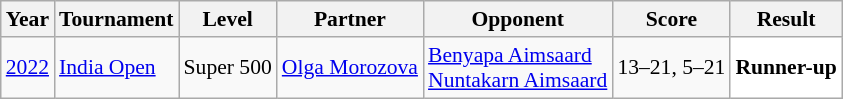<table class="sortable wikitable" style="font-size: 90%;">
<tr>
<th>Year</th>
<th>Tournament</th>
<th>Level</th>
<th>Partner</th>
<th>Opponent</th>
<th>Score</th>
<th>Result</th>
</tr>
<tr>
<td align="center"><a href='#'>2022</a></td>
<td align="left"><a href='#'>India Open</a></td>
<td align="left">Super 500</td>
<td align="left"> <a href='#'>Olga Morozova</a></td>
<td align="left"> <a href='#'>Benyapa Aimsaard</a><br> <a href='#'>Nuntakarn Aimsaard</a></td>
<td align="left">13–21, 5–21</td>
<td style="text-align:left; background:white"> <strong>Runner-up</strong></td>
</tr>
</table>
